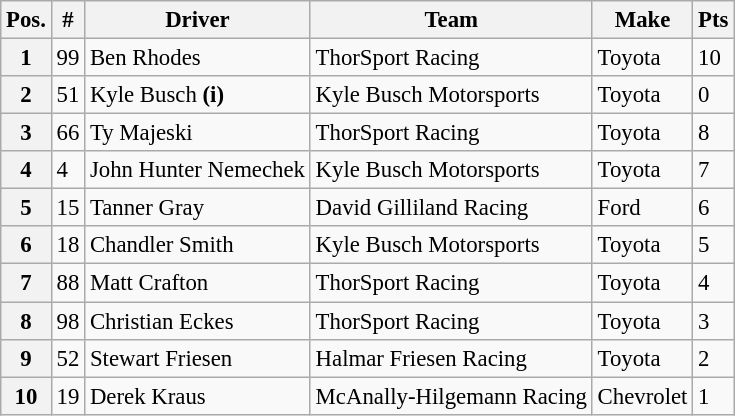<table class="wikitable" style="font-size:95%">
<tr>
<th>Pos.</th>
<th>#</th>
<th>Driver</th>
<th>Team</th>
<th>Make</th>
<th>Pts</th>
</tr>
<tr>
<th>1</th>
<td>99</td>
<td>Ben Rhodes</td>
<td>ThorSport Racing</td>
<td>Toyota</td>
<td>10</td>
</tr>
<tr>
<th>2</th>
<td>51</td>
<td>Kyle Busch <strong>(i)</strong></td>
<td>Kyle Busch Motorsports</td>
<td>Toyota</td>
<td>0</td>
</tr>
<tr>
<th>3</th>
<td>66</td>
<td>Ty Majeski</td>
<td>ThorSport Racing</td>
<td>Toyota</td>
<td>8</td>
</tr>
<tr>
<th>4</th>
<td>4</td>
<td>John Hunter Nemechek</td>
<td>Kyle Busch Motorsports</td>
<td>Toyota</td>
<td>7</td>
</tr>
<tr>
<th>5</th>
<td>15</td>
<td>Tanner Gray</td>
<td>David Gilliland Racing</td>
<td>Ford</td>
<td>6</td>
</tr>
<tr>
<th>6</th>
<td>18</td>
<td>Chandler Smith</td>
<td>Kyle Busch Motorsports</td>
<td>Toyota</td>
<td>5</td>
</tr>
<tr>
<th>7</th>
<td>88</td>
<td>Matt Crafton</td>
<td>ThorSport Racing</td>
<td>Toyota</td>
<td>4</td>
</tr>
<tr>
<th>8</th>
<td>98</td>
<td>Christian Eckes</td>
<td>ThorSport Racing</td>
<td>Toyota</td>
<td>3</td>
</tr>
<tr>
<th>9</th>
<td>52</td>
<td>Stewart Friesen</td>
<td>Halmar Friesen Racing</td>
<td>Toyota</td>
<td>2</td>
</tr>
<tr>
<th>10</th>
<td>19</td>
<td>Derek Kraus</td>
<td>McAnally-Hilgemann Racing</td>
<td>Chevrolet</td>
<td>1</td>
</tr>
</table>
